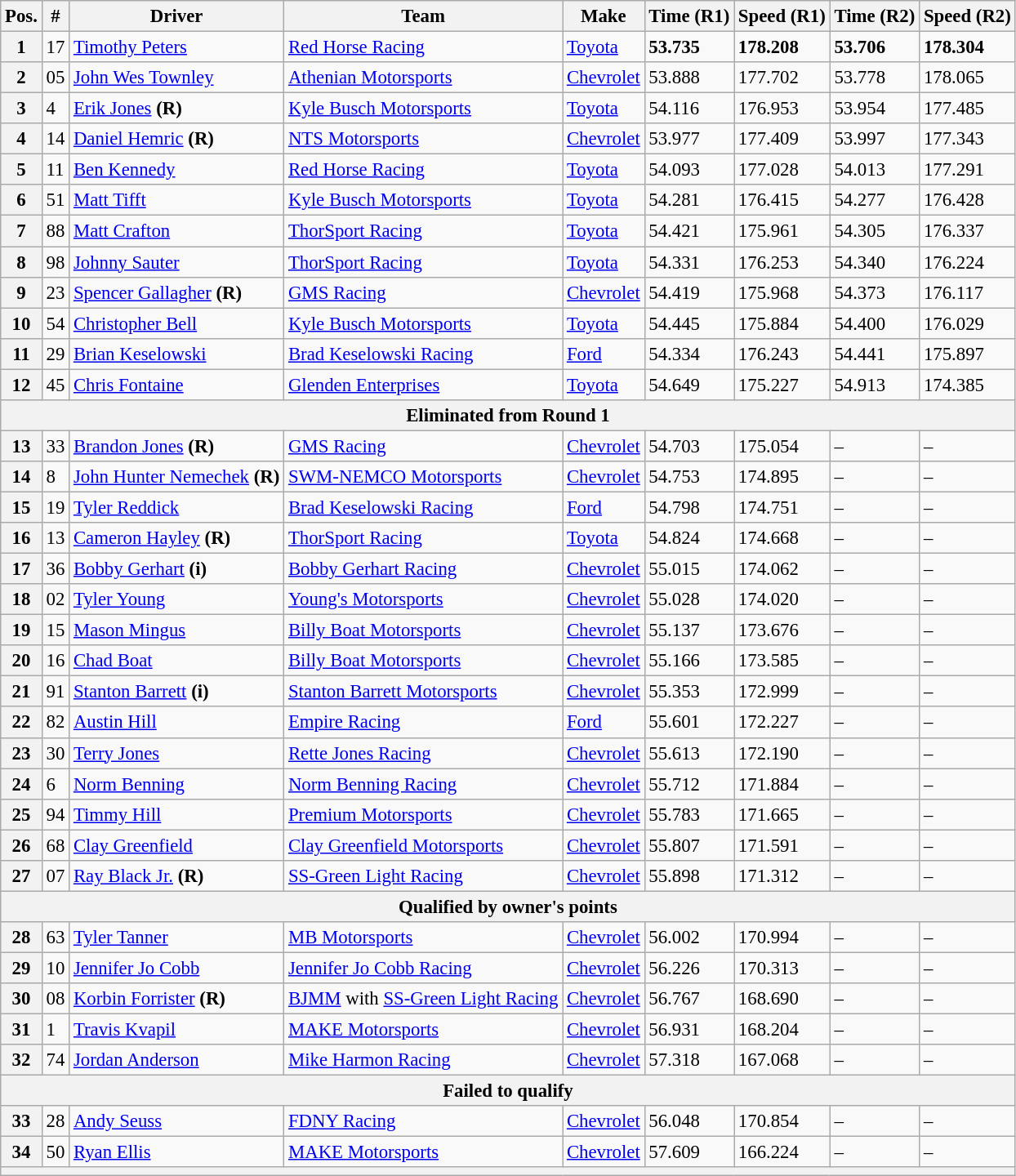<table class="wikitable" style="font-size:95%">
<tr>
<th>Pos.</th>
<th>#</th>
<th>Driver</th>
<th>Team</th>
<th>Make</th>
<th>Time (R1)</th>
<th>Speed (R1)</th>
<th>Time (R2)</th>
<th>Speed (R2)</th>
</tr>
<tr>
<th>1</th>
<td>17</td>
<td><a href='#'>Timothy Peters</a></td>
<td><a href='#'>Red Horse Racing</a></td>
<td><a href='#'>Toyota</a></td>
<td><strong>53.735</strong></td>
<td><strong>178.208</strong></td>
<td><strong>53.706</strong></td>
<td><strong>178.304</strong></td>
</tr>
<tr>
<th>2</th>
<td>05</td>
<td><a href='#'>John Wes Townley</a></td>
<td><a href='#'>Athenian Motorsports</a></td>
<td><a href='#'>Chevrolet</a></td>
<td>53.888</td>
<td>177.702</td>
<td>53.778</td>
<td>178.065</td>
</tr>
<tr>
<th>3</th>
<td>4</td>
<td><a href='#'>Erik Jones</a> <strong>(R)</strong></td>
<td><a href='#'>Kyle Busch Motorsports</a></td>
<td><a href='#'>Toyota</a></td>
<td>54.116</td>
<td>176.953</td>
<td>53.954</td>
<td>177.485</td>
</tr>
<tr>
<th>4</th>
<td>14</td>
<td><a href='#'>Daniel Hemric</a> <strong>(R)</strong></td>
<td><a href='#'>NTS Motorsports</a></td>
<td><a href='#'>Chevrolet</a></td>
<td>53.977</td>
<td>177.409</td>
<td>53.997</td>
<td>177.343</td>
</tr>
<tr>
<th>5</th>
<td>11</td>
<td><a href='#'>Ben Kennedy</a></td>
<td><a href='#'>Red Horse Racing</a></td>
<td><a href='#'>Toyota</a></td>
<td>54.093</td>
<td>177.028</td>
<td>54.013</td>
<td>177.291</td>
</tr>
<tr>
<th>6</th>
<td>51</td>
<td><a href='#'>Matt Tifft</a></td>
<td><a href='#'>Kyle Busch Motorsports</a></td>
<td><a href='#'>Toyota</a></td>
<td>54.281</td>
<td>176.415</td>
<td>54.277</td>
<td>176.428</td>
</tr>
<tr>
<th>7</th>
<td>88</td>
<td><a href='#'>Matt Crafton</a></td>
<td><a href='#'>ThorSport Racing</a></td>
<td><a href='#'>Toyota</a></td>
<td>54.421</td>
<td>175.961</td>
<td>54.305</td>
<td>176.337</td>
</tr>
<tr>
<th>8</th>
<td>98</td>
<td><a href='#'>Johnny Sauter</a></td>
<td><a href='#'>ThorSport Racing</a></td>
<td><a href='#'>Toyota</a></td>
<td>54.331</td>
<td>176.253</td>
<td>54.340</td>
<td>176.224</td>
</tr>
<tr>
<th>9</th>
<td>23</td>
<td><a href='#'>Spencer Gallagher</a> <strong>(R)</strong></td>
<td><a href='#'>GMS Racing</a></td>
<td><a href='#'>Chevrolet</a></td>
<td>54.419</td>
<td>175.968</td>
<td>54.373</td>
<td>176.117</td>
</tr>
<tr>
<th>10</th>
<td>54</td>
<td><a href='#'>Christopher Bell</a></td>
<td><a href='#'>Kyle Busch Motorsports</a></td>
<td><a href='#'>Toyota</a></td>
<td>54.445</td>
<td>175.884</td>
<td>54.400</td>
<td>176.029</td>
</tr>
<tr>
<th>11</th>
<td>29</td>
<td><a href='#'>Brian Keselowski</a></td>
<td><a href='#'>Brad Keselowski Racing</a></td>
<td><a href='#'>Ford</a></td>
<td>54.334</td>
<td>176.243</td>
<td>54.441</td>
<td>175.897</td>
</tr>
<tr>
<th>12</th>
<td>45</td>
<td><a href='#'>Chris Fontaine</a></td>
<td><a href='#'>Glenden Enterprises</a></td>
<td><a href='#'>Toyota</a></td>
<td>54.649</td>
<td>175.227</td>
<td>54.913</td>
<td>174.385</td>
</tr>
<tr>
<th colspan="9">Eliminated from Round 1</th>
</tr>
<tr>
<th>13</th>
<td>33</td>
<td><a href='#'>Brandon Jones</a> <strong>(R)</strong></td>
<td><a href='#'>GMS Racing</a></td>
<td><a href='#'>Chevrolet</a></td>
<td>54.703</td>
<td>175.054</td>
<td>–</td>
<td>–</td>
</tr>
<tr>
<th>14</th>
<td>8</td>
<td><a href='#'>John Hunter Nemechek</a> <strong>(R)</strong></td>
<td><a href='#'>SWM-NEMCO Motorsports</a></td>
<td><a href='#'>Chevrolet</a></td>
<td>54.753</td>
<td>174.895</td>
<td>–</td>
<td>–</td>
</tr>
<tr>
<th>15</th>
<td>19</td>
<td><a href='#'>Tyler Reddick</a></td>
<td><a href='#'>Brad Keselowski Racing</a></td>
<td><a href='#'>Ford</a></td>
<td>54.798</td>
<td>174.751</td>
<td>–</td>
<td>–</td>
</tr>
<tr>
<th>16</th>
<td>13</td>
<td><a href='#'>Cameron Hayley</a> <strong>(R)</strong></td>
<td><a href='#'>ThorSport Racing</a></td>
<td><a href='#'>Toyota</a></td>
<td>54.824</td>
<td>174.668</td>
<td>–</td>
<td>–</td>
</tr>
<tr>
<th>17</th>
<td>36</td>
<td><a href='#'>Bobby Gerhart</a> <strong>(i)</strong></td>
<td><a href='#'>Bobby Gerhart Racing</a></td>
<td><a href='#'>Chevrolet</a></td>
<td>55.015</td>
<td>174.062</td>
<td>–</td>
<td>–</td>
</tr>
<tr>
<th>18</th>
<td>02</td>
<td><a href='#'>Tyler Young</a></td>
<td><a href='#'>Young's Motorsports</a></td>
<td><a href='#'>Chevrolet</a></td>
<td>55.028</td>
<td>174.020</td>
<td>–</td>
<td>–</td>
</tr>
<tr>
<th>19</th>
<td>15</td>
<td><a href='#'>Mason Mingus</a></td>
<td><a href='#'>Billy Boat Motorsports</a></td>
<td><a href='#'>Chevrolet</a></td>
<td>55.137</td>
<td>173.676</td>
<td>–</td>
<td>–</td>
</tr>
<tr>
<th>20</th>
<td>16</td>
<td><a href='#'>Chad Boat</a></td>
<td><a href='#'>Billy Boat Motorsports</a></td>
<td><a href='#'>Chevrolet</a></td>
<td>55.166</td>
<td>173.585</td>
<td>–</td>
<td>–</td>
</tr>
<tr>
<th>21</th>
<td>91</td>
<td><a href='#'>Stanton Barrett</a> <strong>(i)</strong></td>
<td><a href='#'>Stanton Barrett Motorsports</a></td>
<td><a href='#'>Chevrolet</a></td>
<td>55.353</td>
<td>172.999</td>
<td>–</td>
<td>–</td>
</tr>
<tr>
<th>22</th>
<td>82</td>
<td><a href='#'>Austin Hill</a></td>
<td><a href='#'>Empire Racing</a></td>
<td><a href='#'>Ford</a></td>
<td>55.601</td>
<td>172.227</td>
<td>–</td>
<td>–</td>
</tr>
<tr>
<th>23</th>
<td>30</td>
<td><a href='#'>Terry Jones</a></td>
<td><a href='#'>Rette Jones Racing</a></td>
<td><a href='#'>Chevrolet</a></td>
<td>55.613</td>
<td>172.190</td>
<td>–</td>
<td>–</td>
</tr>
<tr>
<th>24</th>
<td>6</td>
<td><a href='#'>Norm Benning</a></td>
<td><a href='#'>Norm Benning Racing</a></td>
<td><a href='#'>Chevrolet</a></td>
<td>55.712</td>
<td>171.884</td>
<td>–</td>
<td>–</td>
</tr>
<tr>
<th>25</th>
<td>94</td>
<td><a href='#'>Timmy Hill</a></td>
<td><a href='#'>Premium Motorsports</a></td>
<td><a href='#'>Chevrolet</a></td>
<td>55.783</td>
<td>171.665</td>
<td>–</td>
<td>–</td>
</tr>
<tr>
<th>26</th>
<td>68</td>
<td><a href='#'>Clay Greenfield</a></td>
<td><a href='#'>Clay Greenfield Motorsports</a></td>
<td><a href='#'>Chevrolet</a></td>
<td>55.807</td>
<td>171.591</td>
<td>–</td>
<td>–</td>
</tr>
<tr>
<th>27</th>
<td>07</td>
<td><a href='#'>Ray Black Jr.</a> <strong>(R)</strong></td>
<td><a href='#'>SS-Green Light Racing</a></td>
<td><a href='#'>Chevrolet</a></td>
<td>55.898</td>
<td>171.312</td>
<td>–</td>
<td>–</td>
</tr>
<tr>
<th colspan="9">Qualified by owner's points</th>
</tr>
<tr>
<th>28</th>
<td>63</td>
<td><a href='#'>Tyler Tanner</a></td>
<td><a href='#'>MB Motorsports</a></td>
<td><a href='#'>Chevrolet</a></td>
<td>56.002</td>
<td>170.994</td>
<td>–</td>
<td>–</td>
</tr>
<tr>
<th>29</th>
<td>10</td>
<td><a href='#'>Jennifer Jo Cobb</a></td>
<td><a href='#'>Jennifer Jo Cobb Racing</a></td>
<td><a href='#'>Chevrolet</a></td>
<td>56.226</td>
<td>170.313</td>
<td>–</td>
<td>–</td>
</tr>
<tr>
<th>30</th>
<td>08</td>
<td><a href='#'>Korbin Forrister</a> <strong>(R)</strong></td>
<td><a href='#'>BJMM</a> with <a href='#'>SS-Green Light Racing</a></td>
<td><a href='#'>Chevrolet</a></td>
<td>56.767</td>
<td>168.690</td>
<td>–</td>
<td>–</td>
</tr>
<tr>
<th>31</th>
<td>1</td>
<td><a href='#'>Travis Kvapil</a></td>
<td><a href='#'>MAKE Motorsports</a></td>
<td><a href='#'>Chevrolet</a></td>
<td>56.931</td>
<td>168.204</td>
<td>–</td>
<td>–</td>
</tr>
<tr>
<th>32</th>
<td>74</td>
<td><a href='#'>Jordan Anderson</a></td>
<td><a href='#'>Mike Harmon Racing</a></td>
<td><a href='#'>Chevrolet</a></td>
<td>57.318</td>
<td>167.068</td>
<td>–</td>
<td>–</td>
</tr>
<tr>
<th colspan="9">Failed to qualify</th>
</tr>
<tr>
<th>33</th>
<td>28</td>
<td><a href='#'>Andy Seuss</a></td>
<td><a href='#'>FDNY Racing</a></td>
<td><a href='#'>Chevrolet</a></td>
<td>56.048</td>
<td>170.854</td>
<td>–</td>
<td>–</td>
</tr>
<tr>
<th>34</th>
<td>50</td>
<td><a href='#'>Ryan Ellis</a></td>
<td><a href='#'>MAKE Motorsports</a></td>
<td><a href='#'>Chevrolet</a></td>
<td>57.609</td>
<td>166.224</td>
<td>–</td>
<td>–</td>
</tr>
<tr>
<th colspan="9"></th>
</tr>
</table>
